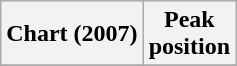<table class="wikitable plainrowheaders" style="text-align:center">
<tr>
<th scope="col">Chart (2007)</th>
<th scope="col">Peak<br>position</th>
</tr>
<tr>
</tr>
</table>
